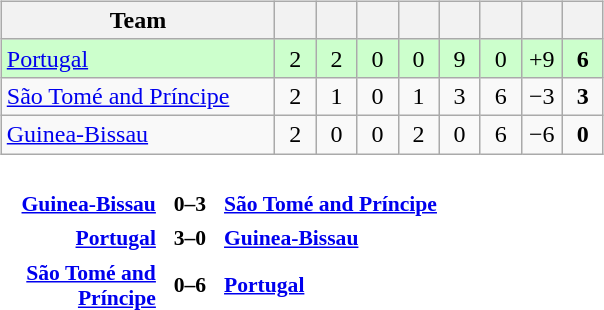<table>
<tr>
<td><br><table class="wikitable" style="text-align: center;">
<tr>
<th width="175">Team</th>
<th width="20"></th>
<th width="20"></th>
<th width="20"></th>
<th width="20"></th>
<th width="20"></th>
<th width="20"></th>
<th width="20"></th>
<th width="20"></th>
</tr>
<tr bgcolor="#ccffcc">
<td align=left> <a href='#'>Portugal</a></td>
<td>2</td>
<td>2</td>
<td>0</td>
<td>0</td>
<td>9</td>
<td>0</td>
<td>+9</td>
<td><strong>6</strong></td>
</tr>
<tr>
<td align=left> <a href='#'>São Tomé and Príncipe</a></td>
<td>2</td>
<td>1</td>
<td>0</td>
<td>1</td>
<td>3</td>
<td>6</td>
<td>−3</td>
<td><strong>3</strong></td>
</tr>
<tr>
<td align=left> <a href='#'>Guinea-Bissau</a></td>
<td>2</td>
<td>0</td>
<td>0</td>
<td>2</td>
<td>0</td>
<td>6</td>
<td>−6</td>
<td><strong>0</strong></td>
</tr>
</table>
<table style="width:100%;" cellspacing="1">
<tr>
<th width=25%></th>
<th width=10%></th>
<th></th>
</tr>
<tr>
<td></td>
</tr>
<tr style=font-size:90%>
<td align=right><strong> <a href='#'>Guinea-Bissau</a> </strong></td>
<td align=center><strong>0–3</strong></td>
<td><strong> <a href='#'>São Tomé and Príncipe</a></strong></td>
</tr>
<tr>
<td></td>
</tr>
<tr style=font-size:90%>
<td align=right><strong><a href='#'>Portugal</a> </strong></td>
<td align=center><strong>3–0</strong></td>
<td><strong> <a href='#'>Guinea-Bissau</a></strong></td>
</tr>
<tr>
<td></td>
</tr>
<tr style=font-size:90%>
<td align=right><strong><a href='#'>São Tomé and Príncipe</a> </strong></td>
<td align=center><strong>0–6</strong></td>
<td><strong> <a href='#'>Portugal</a></strong></td>
</tr>
</table>
</td>
</tr>
</table>
